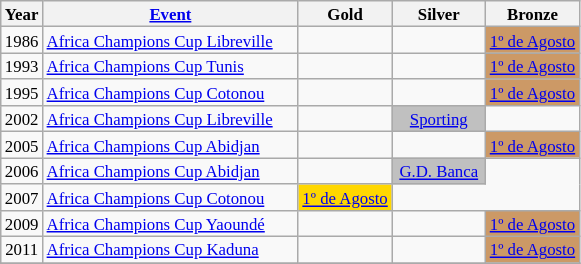<table class="wikitable" style="text-align:center; font-size:70%;">
<tr>
<th>Year</th>
<th width="165"><a href='#'>Event</a></th>
<th width="57">Gold</th>
<th width="57">Silver</th>
<th width="57">Bronze</th>
</tr>
<tr>
<td>1986</td>
<td align=left><a href='#'>Africa Champions Cup Libreville</a></td>
<td></td>
<td></td>
<td style="background:#cc9966;"><a href='#'>1º de Agosto</a></td>
</tr>
<tr>
<td>1993</td>
<td align=left><a href='#'>Africa Champions Cup Tunis</a></td>
<td></td>
<td></td>
<td style="background:#cc9966;"><a href='#'>1º de Agosto</a></td>
</tr>
<tr>
<td>1995</td>
<td align=left><a href='#'>Africa Champions Cup Cotonou</a></td>
<td></td>
<td></td>
<td style="background:#cc9966;"><a href='#'>1º de Agosto</a></td>
</tr>
<tr>
<td>2002</td>
<td align=left><a href='#'>Africa Champions Cup Libreville</a></td>
<td></td>
<td style="background:silver;"><a href='#'>Sporting</a></td>
</tr>
<tr>
<td>2005</td>
<td align=left><a href='#'>Africa Champions Cup Abidjan</a></td>
<td></td>
<td></td>
<td style="background:#cc9966;"><a href='#'>1º de Agosto</a></td>
</tr>
<tr>
<td>2006</td>
<td align=left><a href='#'>Africa Champions Cup Abidjan</a></td>
<td></td>
<td style="background:silver;"><a href='#'>G.D. Banca</a></td>
</tr>
<tr>
<td>2007</td>
<td align=left><a href='#'>Africa Champions Cup Cotonou</a></td>
<td style="background:gold;"><a href='#'>1º de Agosto</a></td>
</tr>
<tr>
<td>2009</td>
<td align=left><a href='#'>Africa Champions Cup Yaoundé</a></td>
<td></td>
<td></td>
<td style="background:#cc9966;"><a href='#'>1º de Agosto</a></td>
</tr>
<tr>
<td>2011</td>
<td align=left><a href='#'>Africa Champions Cup Kaduna</a></td>
<td></td>
<td></td>
<td style="background:#cc9966;"><a href='#'>1º de Agosto</a></td>
</tr>
<tr>
</tr>
</table>
